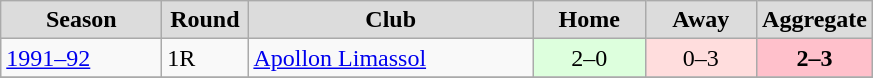<table class="wikitable" style="text-align: center;">
<tr>
<th width="100" style="background:#DCDCDC"style="background:#23308A;color:white;border:1px solid white"!style="background:#DCDCDC">Season</th>
<th width="50" style="background:#DCDCDC"style="background:#23308A;color:white;border:1px solid white"!style="background:#DCDCDC">Round</th>
<th width="183" style="background:#DCDCDC"style="background:#23308A;color:white;border:1px solid white"!style="background:#DCDCDC">Club</th>
<th width="67" style="background:#DCDCDC"style="background:#23308A;color:white;border:1px solid white"!style="background:#DCDCDC">Home</th>
<th width="67" style="background:#DCDCDC"style="background:#23308A;color:white;border:1px solid white"!style="background:#DCDCDC">Away</th>
<th width="67" style="background:#DCDCDC"style="background:#23308A;color:white;border:1px solid white"!style="background:#DCDCDC">Aggregate</th>
</tr>
<tr>
<td align=left><a href='#'>1991–92</a></td>
<td align=left>1R</td>
<td align=left> <a href='#'>Apollon Limassol</a></td>
<td bgcolor="#ddffdd" style="text-align:center;">2–0</td>
<td bgcolor="#ffdddd" style="text-align:center;">0–3</td>
<td bgcolor=pink style="text-align:center;"><strong>2–3</strong></td>
</tr>
<tr>
</tr>
</table>
